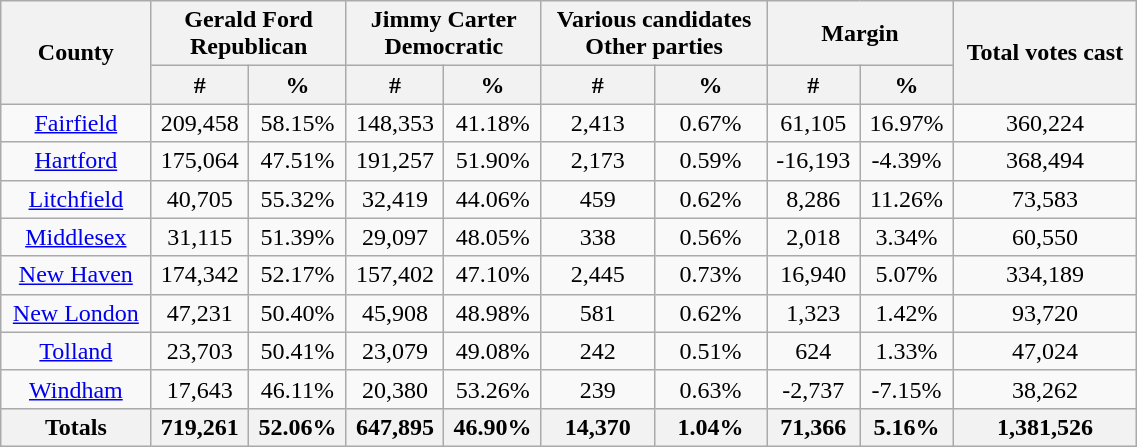<table width="60%"  class="wikitable sortable" style="text-align:center">
<tr>
<th style="text-align:center;" rowspan="2">County</th>
<th style="text-align:center;" colspan="2">Gerald Ford<br>Republican</th>
<th style="text-align:center;" colspan="2">Jimmy Carter<br>Democratic</th>
<th style="text-align:center;" colspan="2">Various candidates<br>Other parties</th>
<th style="text-align:center;" colspan="2">Margin</th>
<th style="text-align:center;" rowspan="2">Total votes cast</th>
</tr>
<tr>
<th style="text-align:center;" data-sort-type="number">#</th>
<th style="text-align:center;" data-sort-type="number">%</th>
<th style="text-align:center;" data-sort-type="number">#</th>
<th style="text-align:center;" data-sort-type="number">%</th>
<th style="text-align:center;" data-sort-type="number">#</th>
<th style="text-align:center;" data-sort-type="number">%</th>
<th style="text-align:center;" data-sort-type="number">#</th>
<th style="text-align:center;" data-sort-type="number">%</th>
</tr>
<tr style="text-align:center;">
<td><a href='#'>Fairfield</a></td>
<td>209,458</td>
<td>58.15%</td>
<td>148,353</td>
<td>41.18%</td>
<td>2,413</td>
<td>0.67%</td>
<td>61,105</td>
<td>16.97%</td>
<td>360,224</td>
</tr>
<tr style="text-align:center;">
<td><a href='#'>Hartford</a></td>
<td>175,064</td>
<td>47.51%</td>
<td>191,257</td>
<td>51.90%</td>
<td>2,173</td>
<td>0.59%</td>
<td>-16,193</td>
<td>-4.39%</td>
<td>368,494</td>
</tr>
<tr style="text-align:center;">
<td><a href='#'>Litchfield</a></td>
<td>40,705</td>
<td>55.32%</td>
<td>32,419</td>
<td>44.06%</td>
<td>459</td>
<td>0.62%</td>
<td>8,286</td>
<td>11.26%</td>
<td>73,583</td>
</tr>
<tr style="text-align:center;">
<td><a href='#'>Middlesex</a></td>
<td>31,115</td>
<td>51.39%</td>
<td>29,097</td>
<td>48.05%</td>
<td>338</td>
<td>0.56%</td>
<td>2,018</td>
<td>3.34%</td>
<td>60,550</td>
</tr>
<tr style="text-align:center;">
<td><a href='#'>New Haven</a></td>
<td>174,342</td>
<td>52.17%</td>
<td>157,402</td>
<td>47.10%</td>
<td>2,445</td>
<td>0.73%</td>
<td>16,940</td>
<td>5.07%</td>
<td>334,189</td>
</tr>
<tr style="text-align:center;">
<td><a href='#'>New London</a></td>
<td>47,231</td>
<td>50.40%</td>
<td>45,908</td>
<td>48.98%</td>
<td>581</td>
<td>0.62%</td>
<td>1,323</td>
<td>1.42%</td>
<td>93,720</td>
</tr>
<tr style="text-align:center;">
<td><a href='#'>Tolland</a></td>
<td>23,703</td>
<td>50.41%</td>
<td>23,079</td>
<td>49.08%</td>
<td>242</td>
<td>0.51%</td>
<td>624</td>
<td>1.33%</td>
<td>47,024</td>
</tr>
<tr style="text-align:center;">
<td><a href='#'>Windham</a></td>
<td>17,643</td>
<td>46.11%</td>
<td>20,380</td>
<td>53.26%</td>
<td>239</td>
<td>0.63%</td>
<td>-2,737</td>
<td>-7.15%</td>
<td>38,262</td>
</tr>
<tr>
<th>Totals</th>
<th>719,261</th>
<th>52.06%</th>
<th>647,895</th>
<th>46.90%</th>
<th>14,370</th>
<th>1.04%</th>
<th>71,366</th>
<th>5.16%</th>
<th>1,381,526</th>
</tr>
</table>
